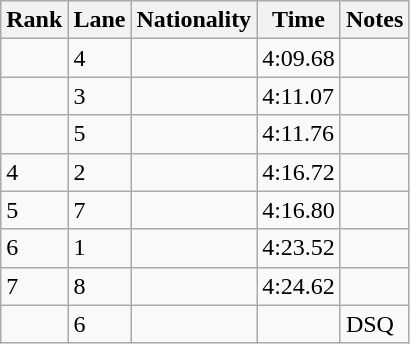<table class="wikitable">
<tr>
<th>Rank</th>
<th>Lane</th>
<th>Nationality</th>
<th>Time</th>
<th>Notes</th>
</tr>
<tr>
<td></td>
<td>4</td>
<td></td>
<td>4:09.68</td>
<td></td>
</tr>
<tr>
<td></td>
<td>3</td>
<td></td>
<td>4:11.07</td>
<td></td>
</tr>
<tr>
<td></td>
<td>5</td>
<td></td>
<td>4:11.76</td>
<td></td>
</tr>
<tr>
<td>4</td>
<td>2</td>
<td></td>
<td>4:16.72</td>
<td></td>
</tr>
<tr>
<td>5</td>
<td>7</td>
<td></td>
<td>4:16.80</td>
<td></td>
</tr>
<tr>
<td>6</td>
<td>1</td>
<td></td>
<td>4:23.52</td>
<td></td>
</tr>
<tr>
<td>7</td>
<td>8</td>
<td></td>
<td>4:24.62</td>
<td></td>
</tr>
<tr>
<td></td>
<td>6</td>
<td></td>
<td></td>
<td>DSQ</td>
</tr>
</table>
